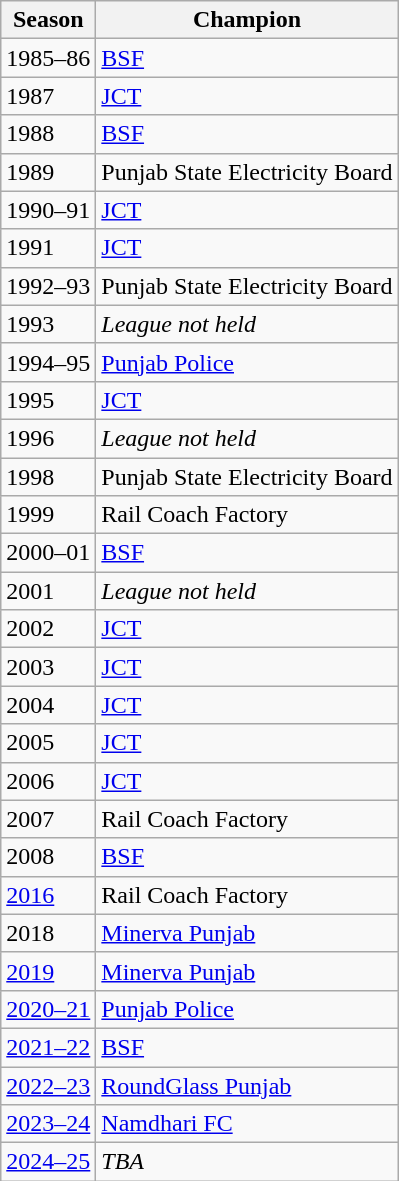<table class="wikitable">
<tr>
<th>Season</th>
<th>Champion</th>
</tr>
<tr>
<td>1985–86</td>
<td><a href='#'>BSF</a></td>
</tr>
<tr>
<td>1987</td>
<td><a href='#'>JCT</a></td>
</tr>
<tr>
<td>1988</td>
<td><a href='#'>BSF</a></td>
</tr>
<tr>
<td>1989</td>
<td>Punjab State Electricity Board</td>
</tr>
<tr>
<td>1990–91</td>
<td><a href='#'>JCT</a></td>
</tr>
<tr>
<td>1991</td>
<td><a href='#'>JCT</a></td>
</tr>
<tr>
<td>1992–93</td>
<td>Punjab State Electricity Board</td>
</tr>
<tr>
<td>1993</td>
<td><em>League not held</em></td>
</tr>
<tr>
<td>1994–95</td>
<td><a href='#'>Punjab Police</a></td>
</tr>
<tr>
<td>1995</td>
<td><a href='#'>JCT</a></td>
</tr>
<tr>
<td>1996</td>
<td><em>League not held</em></td>
</tr>
<tr>
<td>1998</td>
<td>Punjab State Electricity Board</td>
</tr>
<tr>
<td>1999</td>
<td>Rail Coach Factory</td>
</tr>
<tr>
<td>2000–01</td>
<td><a href='#'>BSF</a></td>
</tr>
<tr>
<td>2001</td>
<td><em>League not held</em></td>
</tr>
<tr>
<td>2002</td>
<td><a href='#'>JCT</a></td>
</tr>
<tr>
<td>2003</td>
<td><a href='#'>JCT</a></td>
</tr>
<tr>
<td>2004</td>
<td><a href='#'>JCT</a></td>
</tr>
<tr>
<td>2005</td>
<td><a href='#'>JCT</a></td>
</tr>
<tr>
<td>2006</td>
<td><a href='#'>JCT</a></td>
</tr>
<tr>
<td>2007</td>
<td>Rail Coach Factory</td>
</tr>
<tr>
<td>2008</td>
<td><a href='#'>BSF</a></td>
</tr>
<tr>
<td><a href='#'>2016</a></td>
<td>Rail Coach Factory</td>
</tr>
<tr>
<td>2018</td>
<td><a href='#'>Minerva Punjab</a></td>
</tr>
<tr>
<td><a href='#'>2019</a></td>
<td><a href='#'>Minerva Punjab</a></td>
</tr>
<tr>
<td><a href='#'>2020–21</a></td>
<td><a href='#'>Punjab Police</a></td>
</tr>
<tr>
<td><a href='#'>2021–22</a></td>
<td><a href='#'>BSF</a></td>
</tr>
<tr>
<td><a href='#'>2022–23</a></td>
<td><a href='#'>RoundGlass Punjab</a></td>
</tr>
<tr>
<td><a href='#'>2023–24</a></td>
<td><a href='#'>Namdhari FC</a></td>
</tr>
<tr>
<td><a href='#'>2024–25</a></td>
<td><em>TBA</em></td>
</tr>
</table>
